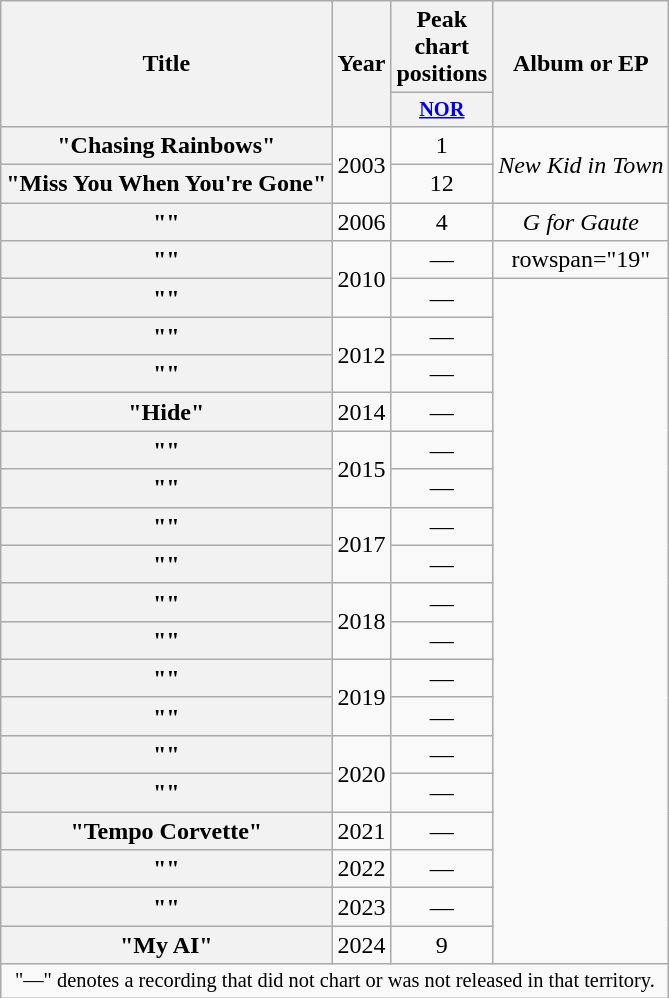<table class="wikitable plainrowheaders" style="text-align:center;">
<tr>
<th scope="col" rowspan="2">Title</th>
<th scope="col" rowspan="2">Year</th>
<th scope="col" colspan="1">Peak chart positions</th>
<th scope="col" rowspan="2">Album or EP</th>
</tr>
<tr>
<th scope="col" style="width:3em;font-size:85%;"><a href='#'>NOR</a><br></th>
</tr>
<tr>
<th scope="row">"Chasing Rainbows"</th>
<td rowspan="2">2003</td>
<td>1</td>
<td rowspan="2"><em>New Kid in Town</em></td>
</tr>
<tr>
<th scope="row">"Miss You When You're Gone"</th>
<td>12</td>
</tr>
<tr>
<th scope="row">""</th>
<td>2006</td>
<td>4</td>
<td><em>G for Gaute</em></td>
</tr>
<tr>
<th scope="row">""<br></th>
<td rowspan="2">2010</td>
<td>—</td>
<td>rowspan="19" </td>
</tr>
<tr>
<th scope="row">""<br></th>
<td>—</td>
</tr>
<tr>
<th scope="row">""</th>
<td rowspan="2">2012</td>
<td>—</td>
</tr>
<tr>
<th scope="row">""</th>
<td>—</td>
</tr>
<tr>
<th scope="row">"Hide"</th>
<td>2014</td>
<td>—</td>
</tr>
<tr>
<th scope="row">""</th>
<td rowspan="2">2015</td>
<td>—</td>
</tr>
<tr>
<th scope="row">""<br></th>
<td>—</td>
</tr>
<tr>
<th scope="row">""</th>
<td rowspan="2">2017</td>
<td>—</td>
</tr>
<tr>
<th scope="row">""<br></th>
<td>—</td>
</tr>
<tr>
<th scope="row">""</th>
<td rowspan="2">2018</td>
<td>—</td>
</tr>
<tr>
<th scope="row">""</th>
<td>—</td>
</tr>
<tr>
<th scope="row">""</th>
<td rowspan="2">2019</td>
<td>—</td>
</tr>
<tr>
<th scope="row">""</th>
<td>—</td>
</tr>
<tr>
<th scope="row">""<br></th>
<td rowspan="2">2020</td>
<td>—</td>
</tr>
<tr>
<th scope="row">""</th>
<td>—</td>
</tr>
<tr>
<th scope="row">"Tempo Corvette"</th>
<td>2021</td>
<td>—</td>
</tr>
<tr>
<th scope="row">""</th>
<td>2022</td>
<td>—</td>
</tr>
<tr>
<th scope="row">""<br></th>
<td>2023</td>
<td>—</td>
</tr>
<tr>
<th scope="row">"My AI"<br></th>
<td>2024</td>
<td>9</td>
</tr>
<tr>
<td colspan="4" style="font-size:85%">"—" denotes a recording that did not chart or was not released in that territory.</td>
</tr>
</table>
